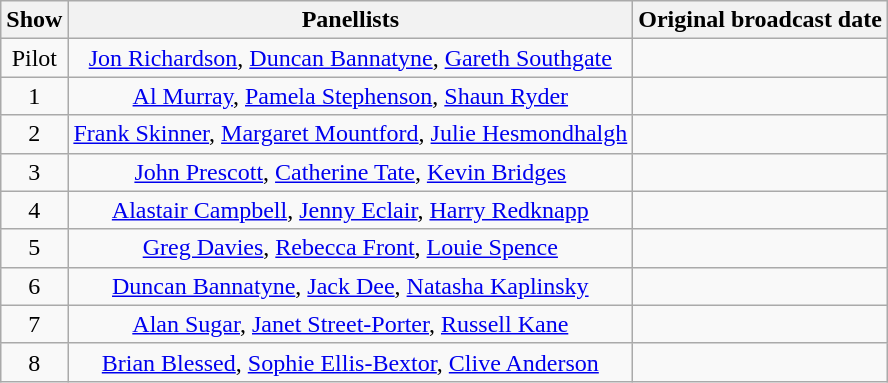<table class="wikitable" align:centerwidth="600" style="text-align:center;">
<tr>
<th>Show</th>
<th>Panellists</th>
<th>Original broadcast date</th>
</tr>
<tr>
<td>Pilot</td>
<td><a href='#'>Jon Richardson</a>, <a href='#'>Duncan Bannatyne</a>, <a href='#'>Gareth Southgate</a></td>
<td></td>
</tr>
<tr>
<td>1</td>
<td><a href='#'>Al Murray</a>, <a href='#'>Pamela Stephenson</a>, <a href='#'>Shaun Ryder</a></td>
<td></td>
</tr>
<tr>
<td>2</td>
<td><a href='#'>Frank Skinner</a>, <a href='#'>Margaret Mountford</a>, <a href='#'>Julie Hesmondhalgh</a></td>
<td></td>
</tr>
<tr>
<td>3</td>
<td><a href='#'>John Prescott</a>, <a href='#'>Catherine Tate</a>, <a href='#'>Kevin Bridges</a></td>
<td></td>
</tr>
<tr>
<td>4</td>
<td><a href='#'>Alastair Campbell</a>, <a href='#'>Jenny Eclair</a>, <a href='#'>Harry Redknapp</a></td>
<td></td>
</tr>
<tr>
<td>5</td>
<td><a href='#'>Greg Davies</a>, <a href='#'>Rebecca Front</a>, <a href='#'>Louie Spence</a></td>
<td></td>
</tr>
<tr>
<td>6</td>
<td><a href='#'>Duncan Bannatyne</a>, <a href='#'>Jack Dee</a>, <a href='#'>Natasha Kaplinsky</a></td>
<td></td>
</tr>
<tr>
<td>7</td>
<td><a href='#'>Alan Sugar</a>, <a href='#'>Janet Street-Porter</a>, <a href='#'>Russell Kane</a></td>
<td></td>
</tr>
<tr>
<td>8</td>
<td><a href='#'>Brian Blessed</a>, <a href='#'>Sophie Ellis-Bextor</a>, <a href='#'>Clive Anderson</a></td>
<td></td>
</tr>
</table>
